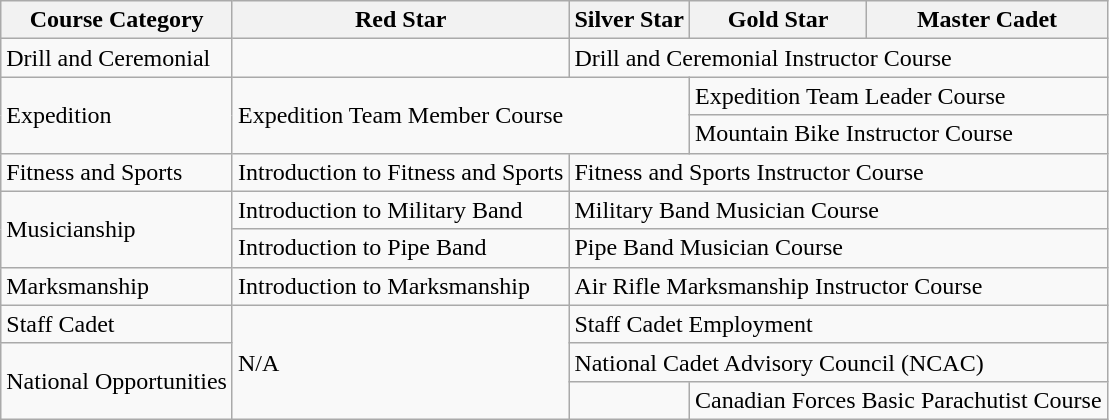<table class="wikitable">
<tr>
<th>Course Category</th>
<th>Red Star</th>
<th><strong>Silver Star</strong></th>
<th>Gold Star</th>
<th>Master Cadet</th>
</tr>
<tr>
<td>Drill and Ceremonial</td>
<td></td>
<td colspan="3">Drill and Ceremonial Instructor Course</td>
</tr>
<tr>
<td rowspan="2">Expedition</td>
<td colspan="2" rowspan="2">Expedition Team Member Course</td>
<td colspan="2">Expedition Team Leader Course</td>
</tr>
<tr>
<td colspan="2">Mountain Bike Instructor Course</td>
</tr>
<tr>
<td>Fitness and Sports</td>
<td>Introduction to Fitness and Sports</td>
<td colspan="3">Fitness and Sports Instructor Course</td>
</tr>
<tr>
<td rowspan="2">Musicianship</td>
<td>Introduction to Military Band</td>
<td colspan="3">Military Band Musician Course</td>
</tr>
<tr>
<td>Introduction to Pipe Band</td>
<td colspan="3">Pipe Band Musician Course</td>
</tr>
<tr>
<td>Marksmanship</td>
<td>Introduction to Marksmanship</td>
<td colspan="3">Air Rifle Marksmanship Instructor Course</td>
</tr>
<tr>
<td>Staff Cadet</td>
<td rowspan="3">N/A</td>
<td colspan="3">Staff Cadet Employment</td>
</tr>
<tr>
<td rowspan="2">National Opportunities</td>
<td colspan="3">National Cadet Advisory Council (NCAC)</td>
</tr>
<tr>
<td></td>
<td colspan="2">Canadian Forces Basic Parachutist Course</td>
</tr>
</table>
